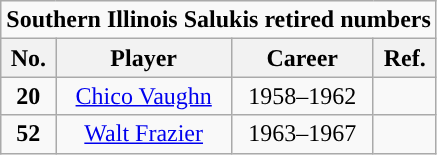<table class="wikitable sortable" style="text-align:center">
<tr>
<td colspan=4><strong>Southern Illinois Salukis retired numbers</strong></td>
</tr>
<tr>
<th style= >No.</th>
<th style= >Player</th>
<th style= >Career</th>
<th style= >Ref.</th>
</tr>
<tr>
<td><strong>20</strong></td>
<td><a href='#'>Chico Vaughn</a></td>
<td>1958–1962</td>
<td></td>
</tr>
<tr>
<td><strong>52</strong></td>
<td><a href='#'>Walt Frazier</a></td>
<td>1963–1967</td>
<td></td>
</tr>
</table>
